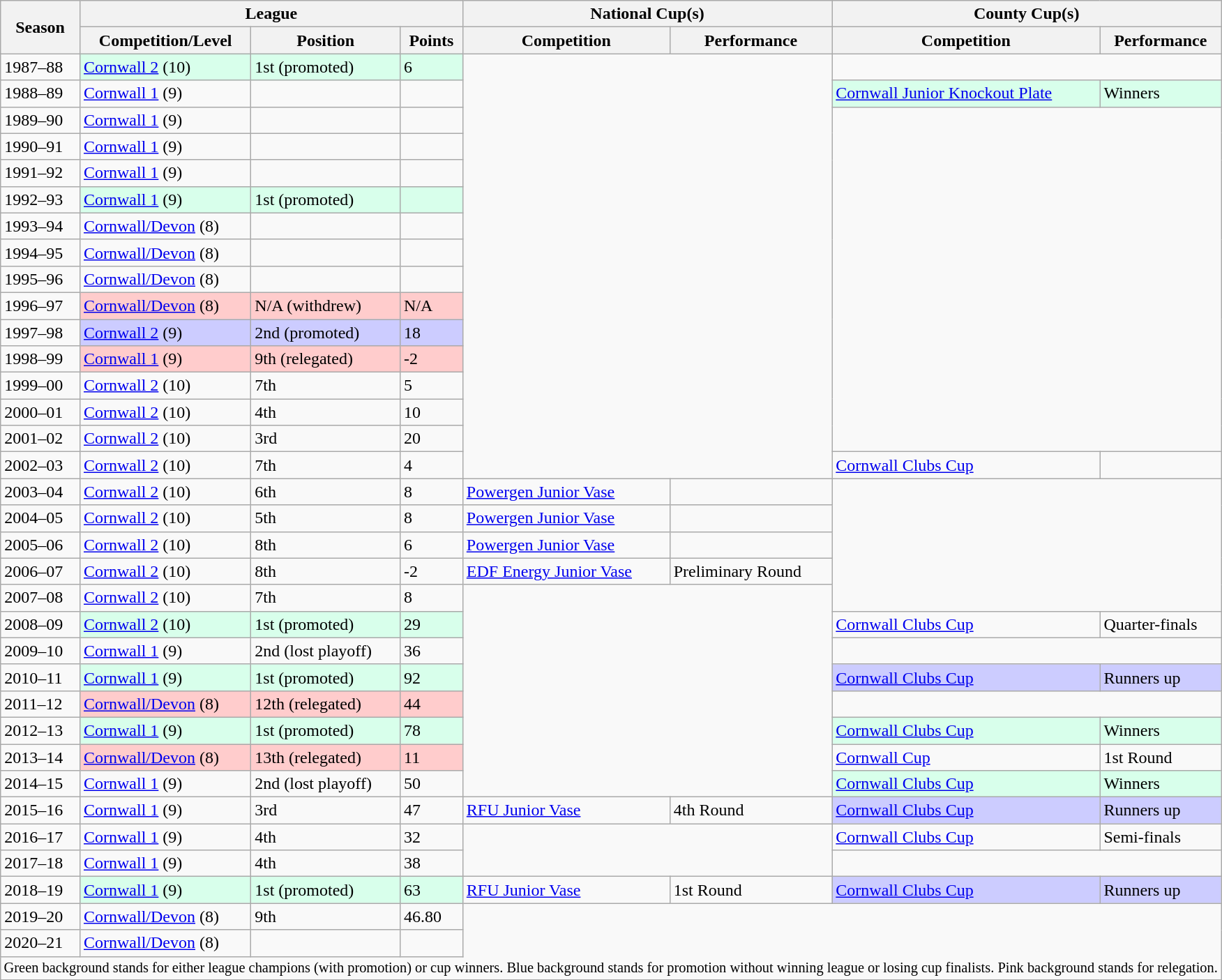<table class="wikitable">
<tr>
<th rowspan="2">Season</th>
<th colspan="3">League</th>
<th colspan="2">National Cup(s)</th>
<th colspan="2">County Cup(s)</th>
</tr>
<tr>
<th>Competition/Level</th>
<th>Position</th>
<th>Points</th>
<th>Competition</th>
<th>Performance</th>
<th>Competition</th>
<th>Performance</th>
</tr>
<tr>
<td>1987–88</td>
<td style="background:#d8ffeb"><a href='#'>Cornwall 2</a> (10)</td>
<td style="background:#d8ffeb">1st (promoted)</td>
<td style="background:#d8ffeb">6</td>
<td rowspan=16 colspan=2></td>
</tr>
<tr>
<td>1988–89</td>
<td><a href='#'>Cornwall 1</a> (9)</td>
<td></td>
<td></td>
<td style="background:#d8ffeb"><a href='#'>Cornwall Junior Knockout Plate</a></td>
<td style="background:#d8ffeb">Winners</td>
</tr>
<tr>
<td>1989–90</td>
<td><a href='#'>Cornwall 1</a> (9)</td>
<td></td>
<td></td>
</tr>
<tr>
<td>1990–91</td>
<td><a href='#'>Cornwall 1</a> (9)</td>
<td></td>
<td></td>
</tr>
<tr>
<td>1991–92</td>
<td><a href='#'>Cornwall 1</a> (9)</td>
<td></td>
<td></td>
</tr>
<tr>
<td>1992–93</td>
<td style="background:#d8ffeb"><a href='#'>Cornwall 1</a> (9)</td>
<td style="background:#d8ffeb">1st (promoted)</td>
<td style="background:#d8ffeb"></td>
</tr>
<tr>
<td>1993–94</td>
<td><a href='#'>Cornwall/Devon</a> (8)</td>
<td></td>
<td></td>
</tr>
<tr>
<td>1994–95</td>
<td><a href='#'>Cornwall/Devon</a> (8)</td>
<td></td>
<td></td>
</tr>
<tr>
<td>1995–96</td>
<td><a href='#'>Cornwall/Devon</a> (8)</td>
<td></td>
<td></td>
</tr>
<tr>
<td>1996–97</td>
<td style="background:#ffcccc"><a href='#'>Cornwall/Devon</a> (8)</td>
<td style="background:#ffcccc">N/A (withdrew)</td>
<td style="background:#ffcccc">N/A</td>
</tr>
<tr>
<td>1997–98</td>
<td style="background:#ccccff"><a href='#'>Cornwall 2</a> (9)</td>
<td style="background:#ccccff">2nd (promoted)</td>
<td style="background:#ccccff">18</td>
</tr>
<tr>
<td>1998–99</td>
<td style="background:#ffcccc"><a href='#'>Cornwall 1</a> (9)</td>
<td style="background:#ffcccc">9th (relegated)</td>
<td style="background:#ffcccc">-2</td>
</tr>
<tr>
<td>1999–00</td>
<td><a href='#'>Cornwall 2</a> (10)</td>
<td>7th</td>
<td>5</td>
</tr>
<tr>
<td>2000–01</td>
<td><a href='#'>Cornwall 2</a> (10)</td>
<td>4th</td>
<td>10</td>
</tr>
<tr>
<td>2001–02</td>
<td><a href='#'>Cornwall 2</a> (10)</td>
<td>3rd</td>
<td>20</td>
</tr>
<tr>
<td>2002–03</td>
<td><a href='#'>Cornwall 2</a> (10)</td>
<td>7th</td>
<td>4</td>
<td><a href='#'>Cornwall Clubs Cup</a></td>
<td></td>
</tr>
<tr>
<td>2003–04</td>
<td><a href='#'>Cornwall 2</a> (10)</td>
<td>6th</td>
<td>8</td>
<td><a href='#'>Powergen Junior Vase</a></td>
<td></td>
</tr>
<tr>
<td>2004–05</td>
<td><a href='#'>Cornwall 2</a> (10)</td>
<td>5th</td>
<td>8</td>
<td><a href='#'>Powergen Junior Vase</a></td>
<td></td>
</tr>
<tr>
<td>2005–06</td>
<td><a href='#'>Cornwall 2</a> (10)</td>
<td>8th</td>
<td>6</td>
<td><a href='#'>Powergen Junior Vase</a></td>
<td></td>
</tr>
<tr>
<td>2006–07</td>
<td><a href='#'>Cornwall 2</a> (10)</td>
<td>8th</td>
<td>-2</td>
<td><a href='#'>EDF Energy Junior Vase</a></td>
<td>Preliminary Round</td>
</tr>
<tr>
<td>2007–08</td>
<td><a href='#'>Cornwall 2</a> (10)</td>
<td>7th</td>
<td>8</td>
<td rowspan=8 colspan=2></td>
</tr>
<tr>
<td>2008–09</td>
<td style="background:#d8ffeb"><a href='#'>Cornwall 2</a> (10)</td>
<td style="background:#d8ffeb">1st (promoted)</td>
<td style="background:#d8ffeb">29</td>
<td><a href='#'>Cornwall Clubs Cup</a></td>
<td>Quarter-finals</td>
</tr>
<tr>
<td>2009–10</td>
<td><a href='#'>Cornwall 1</a> (9)</td>
<td>2nd (lost playoff)</td>
<td>36</td>
</tr>
<tr>
<td>2010–11</td>
<td style="background:#d8ffeb"><a href='#'>Cornwall 1</a> (9)</td>
<td style="background:#d8ffeb">1st (promoted)</td>
<td style="background:#d8ffeb">92</td>
<td style="background:#ccccff"><a href='#'>Cornwall Clubs Cup</a></td>
<td style="background:#ccccff">Runners up</td>
</tr>
<tr>
<td>2011–12</td>
<td style="background:#ffcccc"><a href='#'>Cornwall/Devon</a> (8)</td>
<td style="background:#ffcccc">12th (relegated)</td>
<td style="background:#ffcccc">44</td>
</tr>
<tr>
<td>2012–13</td>
<td style="background:#d8ffeb"><a href='#'>Cornwall 1</a> (9)</td>
<td style="background:#d8ffeb">1st (promoted)</td>
<td style="background:#d8ffeb">78</td>
<td style="background:#d8ffeb"><a href='#'>Cornwall Clubs Cup</a></td>
<td style="background:#d8ffeb">Winners</td>
</tr>
<tr>
<td>2013–14</td>
<td style="background:#ffcccc"><a href='#'>Cornwall/Devon</a> (8)</td>
<td style="background:#ffcccc">13th (relegated)</td>
<td style="background:#ffcccc">11</td>
<td><a href='#'>Cornwall Cup</a></td>
<td>1st Round</td>
</tr>
<tr>
<td>2014–15</td>
<td><a href='#'>Cornwall 1</a> (9)</td>
<td>2nd (lost playoff)</td>
<td>50</td>
<td style="background:#d8ffeb"><a href='#'>Cornwall Clubs Cup</a></td>
<td style="background:#d8ffeb">Winners</td>
</tr>
<tr>
<td>2015–16</td>
<td><a href='#'>Cornwall 1</a> (9)</td>
<td>3rd</td>
<td>47</td>
<td><a href='#'>RFU Junior Vase</a></td>
<td>4th Round</td>
<td style="background:#ccccff"><a href='#'>Cornwall Clubs Cup</a></td>
<td style="background:#ccccff">Runners up</td>
</tr>
<tr>
<td>2016–17</td>
<td><a href='#'>Cornwall 1</a> (9)</td>
<td>4th</td>
<td>32</td>
<td rowspan=2 colspan=2></td>
<td><a href='#'>Cornwall Clubs Cup</a></td>
<td>Semi-finals</td>
</tr>
<tr>
<td>2017–18</td>
<td><a href='#'>Cornwall 1</a> (9)</td>
<td>4th</td>
<td>38</td>
<td rowspan=1 colspan=2></td>
</tr>
<tr>
<td>2018–19</td>
<td style="background:#d8ffeb"><a href='#'>Cornwall 1</a> (9)</td>
<td style="background:#d8ffeb">1st (promoted)</td>
<td style="background:#d8ffeb">63</td>
<td><a href='#'>RFU Junior Vase</a></td>
<td>1st Round</td>
<td style="background:#ccccff"><a href='#'>Cornwall Clubs Cup</a></td>
<td style="background:#ccccff">Runners up</td>
</tr>
<tr>
<td>2019–20</td>
<td><a href='#'>Cornwall/Devon</a> (8)</td>
<td>9th</td>
<td>46.80</td>
</tr>
<tr>
<td>2020–21</td>
<td><a href='#'>Cornwall/Devon</a> (8)</td>
<td></td>
<td></td>
</tr>
<tr>
<td colspan="15" style="border:0px;font-size:85%;"><span>Green background</span> stands for either league champions (with promotion) or cup winners. <span>Blue background</span> stands for promotion without winning league or losing cup finalists. <span>Pink background</span> stands for relegation.<br></td>
</tr>
</table>
